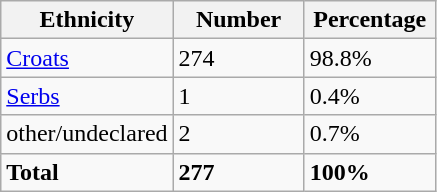<table class="wikitable">
<tr>
<th width="100px">Ethnicity</th>
<th width="80px">Number</th>
<th width="80px">Percentage</th>
</tr>
<tr>
<td><a href='#'>Croats</a></td>
<td>274</td>
<td>98.8%</td>
</tr>
<tr>
<td><a href='#'>Serbs</a></td>
<td>1</td>
<td>0.4%</td>
</tr>
<tr>
<td>other/undeclared</td>
<td>2</td>
<td>0.7%</td>
</tr>
<tr>
<td><strong>Total</strong></td>
<td><strong>277</strong></td>
<td><strong>100%</strong></td>
</tr>
</table>
